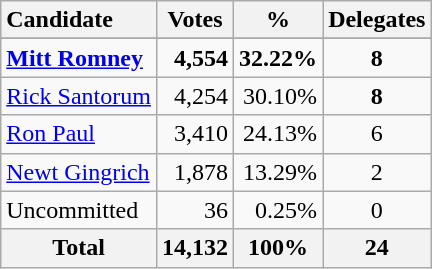<table class="wikitable sortable plainrowheaders" style="text-align:right;">
<tr>
<th style="text-align:left;">Candidate</th>
<th>Votes</th>
<th>%</th>
<th>Delegates</th>
</tr>
<tr>
</tr>
<tr>
<td style="text-align:left;"><strong><a href='#'>Mitt Romney</a></strong></td>
<td><strong>4,554</strong></td>
<td><strong>32.22%</strong></td>
<td style="text-align:center;"><strong>8</strong></td>
</tr>
<tr>
<td style="text-align:left;"><a href='#'>Rick Santorum</a></td>
<td>4,254</td>
<td>30.10%</td>
<td style="text-align:center;"><strong>8</strong></td>
</tr>
<tr>
<td style="text-align:left;"><a href='#'>Ron Paul</a></td>
<td>3,410</td>
<td>24.13%</td>
<td style="text-align:center;">6</td>
</tr>
<tr>
<td style="text-align:left;"><a href='#'>Newt Gingrich</a></td>
<td>1,878</td>
<td>13.29%</td>
<td style="text-align:center;">2</td>
</tr>
<tr>
<td style="text-align:left;">Uncommitted</td>
<td>36</td>
<td>0.25%</td>
<td style="text-align:center;">0</td>
</tr>
<tr class="sortbottom">
<th>Total</th>
<th><strong>14,132</strong></th>
<th>100%</th>
<th>24</th>
</tr>
</table>
